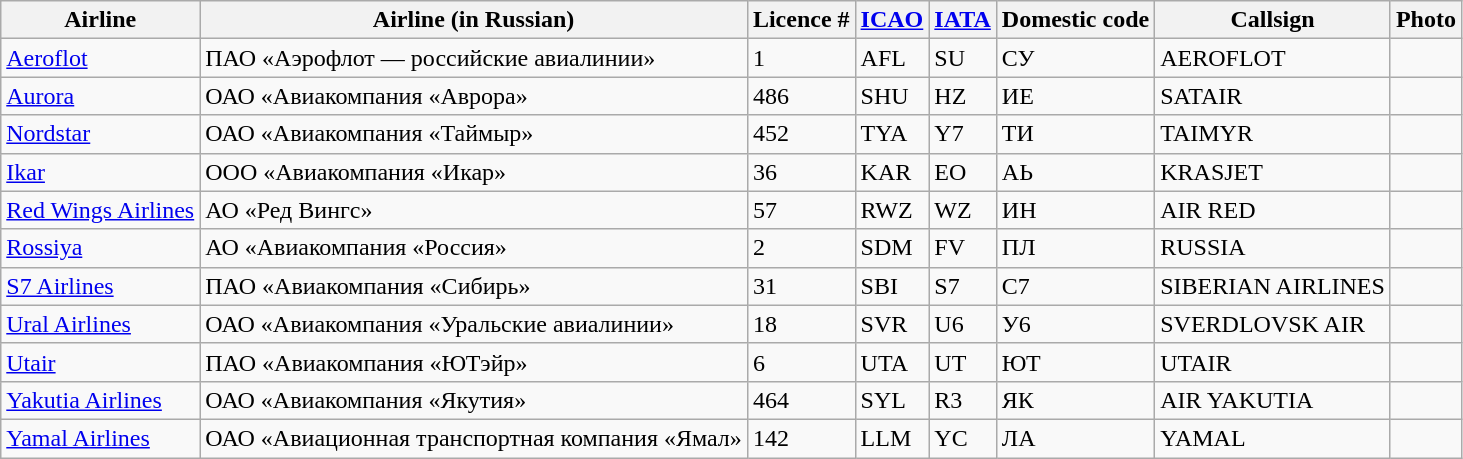<table class="wikitable sortable">
<tr valign="middle">
<th>Airline</th>
<th>Airline (in Russian)</th>
<th>Licence #</th>
<th><a href='#'>ICAO</a></th>
<th><a href='#'>IATA</a></th>
<th>Domestic code</th>
<th>Callsign</th>
<th>Photo</th>
</tr>
<tr>
<td><a href='#'>Aeroflot</a></td>
<td>ПАО «Аэрофлот — российские авиалинии»</td>
<td>1</td>
<td>AFL</td>
<td>SU</td>
<td>СУ</td>
<td>AEROFLOT</td>
<td></td>
</tr>
<tr>
<td><a href='#'>Aurora</a></td>
<td>ОАО «Авиакомпания «Аврора»</td>
<td>486</td>
<td>SHU</td>
<td>HZ</td>
<td>ИЕ</td>
<td>SATAIR</td>
<td></td>
</tr>
<tr>
<td><a href='#'>Nordstar</a></td>
<td>ОАО «Авиакомпания «Таймыр»</td>
<td>452</td>
<td>TYA</td>
<td>Y7</td>
<td>ТИ</td>
<td>TAIMYR</td>
<td></td>
</tr>
<tr>
<td><a href='#'>Ikar</a></td>
<td>ООО «Авиакомпания «Икар»</td>
<td>36</td>
<td>KAR</td>
<td>EO</td>
<td>АЬ</td>
<td>KRASJET</td>
<td></td>
</tr>
<tr>
<td><a href='#'>Red Wings Airlines</a></td>
<td>АО «Ред Вингс»</td>
<td>57</td>
<td>RWZ</td>
<td>WZ</td>
<td>ИН</td>
<td>AIR RED</td>
<td></td>
</tr>
<tr>
<td><a href='#'>Rossiya</a></td>
<td>АО «Авиакомпания «Россия»</td>
<td>2</td>
<td>SDM</td>
<td>FV</td>
<td>ПЛ</td>
<td>RUSSIA</td>
<td></td>
</tr>
<tr>
<td><a href='#'>S7 Airlines</a></td>
<td>ПАО «Авиакомпания «Сибирь»</td>
<td>31</td>
<td>SBI</td>
<td>S7</td>
<td>С7</td>
<td>SIBERIAN AIRLINES</td>
<td></td>
</tr>
<tr>
<td><a href='#'>Ural Airlines</a></td>
<td>ОАО «Авиакомпания «Уральские авиалинии»</td>
<td>18</td>
<td>SVR</td>
<td>U6</td>
<td>У6</td>
<td>SVERDLOVSK AIR</td>
<td></td>
</tr>
<tr>
<td><a href='#'>Utair</a></td>
<td>ПАО «Авиакомпания «ЮТэйр»</td>
<td>6</td>
<td>UTA</td>
<td>UT</td>
<td>ЮТ</td>
<td>UTAIR</td>
<td></td>
</tr>
<tr>
<td><a href='#'>Yakutia Airlines</a></td>
<td>ОАО «Авиакомпания «Якутия»</td>
<td>464</td>
<td>SYL</td>
<td>R3</td>
<td>ЯК</td>
<td>AIR YAKUTIA</td>
<td></td>
</tr>
<tr>
<td><a href='#'>Yamal Airlines</a></td>
<td>ОАО «Авиационная транспортная компания «Ямал»</td>
<td>142</td>
<td>LLM</td>
<td>YC</td>
<td>ЛА</td>
<td>YAMAL</td>
<td></td>
</tr>
</table>
